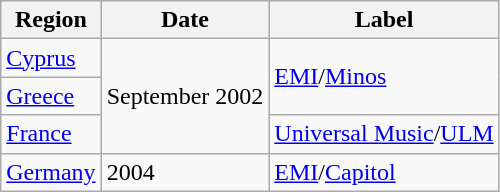<table class="sortable wikitable">
<tr>
<th>Region</th>
<th>Date</th>
<th>Label</th>
</tr>
<tr>
<td><a href='#'>Cyprus</a></td>
<td rowspan="3">September 2002</td>
<td rowspan="2"><a href='#'>EMI</a>/<a href='#'>Minos</a></td>
</tr>
<tr>
<td><a href='#'>Greece</a></td>
</tr>
<tr>
<td><a href='#'>France</a></td>
<td><a href='#'>Universal Music</a>/<a href='#'>ULM</a></td>
</tr>
<tr>
<td><a href='#'>Germany</a></td>
<td>2004</td>
<td><a href='#'>EMI</a>/<a href='#'>Capitol</a></td>
</tr>
</table>
